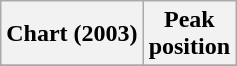<table class="wikitable plainrowheaders" style="text-align:center">
<tr>
<th>Chart (2003)</th>
<th>Peak<br>position</th>
</tr>
<tr>
</tr>
</table>
